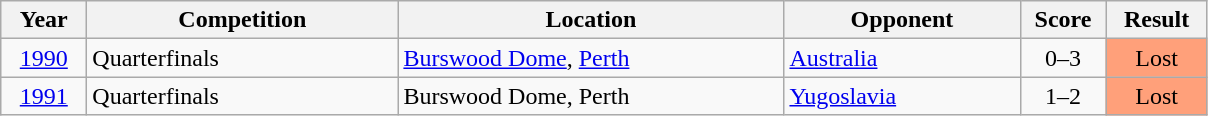<table class="wikitable">
<tr>
<th width="50">Year</th>
<th width="200">Competition</th>
<th width="250">Location</th>
<th width="150">Opponent</th>
<th width="50">Score</th>
<th width="60">Result</th>
</tr>
<tr>
<td align="center" rowspan="1"><a href='#'>1990</a></td>
<td>Quarterfinals</td>
<td><a href='#'>Burswood Dome</a>, <a href='#'>Perth</a></td>
<td><a href='#'>Australia</a></td>
<td align="center">0–3</td>
<td align="center" bgcolor="#FFA07A">Lost</td>
</tr>
<tr>
<td align="center" rowspan="1"><a href='#'>1991</a></td>
<td>Quarterfinals</td>
<td>Burswood Dome, Perth</td>
<td><a href='#'>Yugoslavia</a></td>
<td align="center">1–2</td>
<td align="center" bgcolor="#FFA07A">Lost</td>
</tr>
</table>
